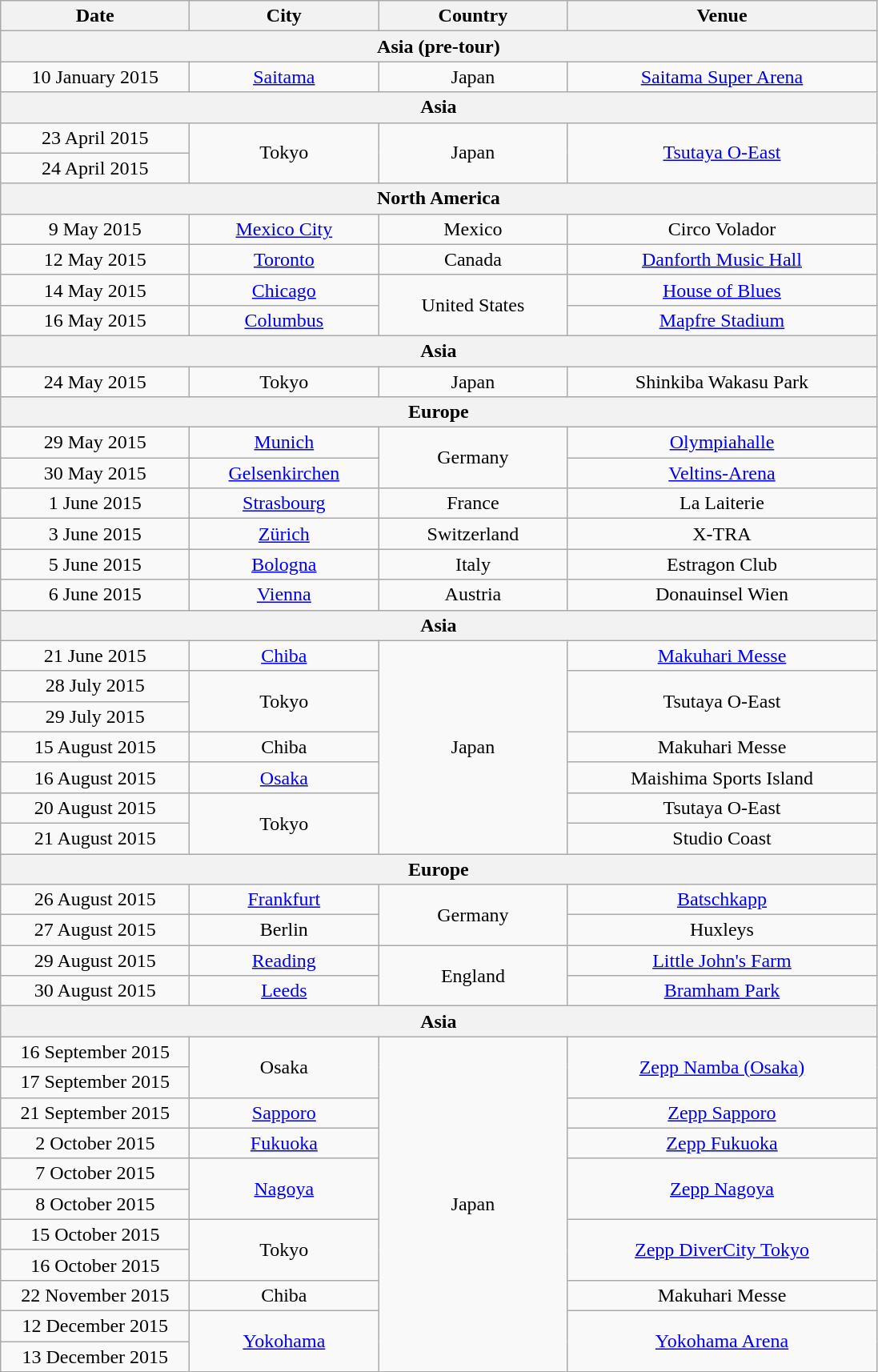<table class="wikitable" style="text-align:center;">
<tr>
<th width="150">Date</th>
<th width="150">City</th>
<th width="150">Country</th>
<th width="250">Venue</th>
</tr>
<tr>
<th colspan="6">Asia (pre-tour)</th>
</tr>
<tr>
<td>10 January 2015</td>
<td><a href='#'>Saitama</a></td>
<td>Japan</td>
<td><a href='#'>Saitama Super Arena</a></td>
</tr>
<tr>
<th colspan="6">Asia</th>
</tr>
<tr>
<td>23 April 2015</td>
<td rowspan="2">Tokyo</td>
<td rowspan="2">Japan</td>
<td rowspan="2"><a href='#'>Tsutaya O-East</a></td>
</tr>
<tr>
<td>24 April 2015</td>
</tr>
<tr>
<th colspan="6">North America</th>
</tr>
<tr>
<td>9 May 2015</td>
<td><a href='#'>Mexico City</a></td>
<td>Mexico</td>
<td>Circo Volador</td>
</tr>
<tr>
<td>12 May 2015</td>
<td><a href='#'>Toronto</a></td>
<td>Canada</td>
<td><a href='#'>Danforth Music Hall</a></td>
</tr>
<tr>
<td>14 May 2015</td>
<td><a href='#'>Chicago</a></td>
<td rowspan="2">United States</td>
<td><a href='#'>House of Blues</a></td>
</tr>
<tr>
<td>16 May 2015</td>
<td><a href='#'>Columbus</a></td>
<td><a href='#'>Mapfre Stadium</a></td>
</tr>
<tr>
<th colspan="6">Asia</th>
</tr>
<tr>
<td>24 May 2015</td>
<td>Tokyo</td>
<td>Japan</td>
<td>Shinkiba Wakasu Park</td>
</tr>
<tr>
<th colspan="6">Europe</th>
</tr>
<tr>
<td>29 May 2015</td>
<td><a href='#'>Munich</a></td>
<td rowspan="2">Germany</td>
<td><a href='#'>Olympiahalle</a></td>
</tr>
<tr>
<td>30 May 2015</td>
<td><a href='#'>Gelsenkirchen</a></td>
<td><a href='#'>Veltins-Arena</a></td>
</tr>
<tr>
<td>1 June 2015</td>
<td><a href='#'>Strasbourg</a></td>
<td>France</td>
<td>La Laiterie</td>
</tr>
<tr>
<td>3 June 2015</td>
<td><a href='#'>Zürich</a></td>
<td>Switzerland</td>
<td>X-TRA</td>
</tr>
<tr>
<td>5 June 2015</td>
<td><a href='#'>Bologna</a></td>
<td>Italy</td>
<td>Estragon Club</td>
</tr>
<tr>
<td>6 June 2015</td>
<td><a href='#'>Vienna</a></td>
<td>Austria</td>
<td>Donauinsel Wien</td>
</tr>
<tr>
<th colspan="6">Asia</th>
</tr>
<tr>
<td>21 June 2015</td>
<td><a href='#'>Chiba</a></td>
<td rowspan="7">Japan</td>
<td><a href='#'>Makuhari Messe</a></td>
</tr>
<tr>
<td>28 July 2015</td>
<td rowspan="2">Tokyo</td>
<td rowspan="2">Tsutaya O-East</td>
</tr>
<tr>
<td>29 July 2015</td>
</tr>
<tr>
<td>15 August 2015</td>
<td>Chiba</td>
<td>Makuhari Messe</td>
</tr>
<tr>
<td>16 August 2015</td>
<td><a href='#'>Osaka</a></td>
<td>Maishima Sports Island</td>
</tr>
<tr>
<td>20 August 2015</td>
<td rowspan="2">Tokyo</td>
<td>Tsutaya O-East</td>
</tr>
<tr>
<td>21 August 2015</td>
<td>Studio Coast</td>
</tr>
<tr>
<th colspan="6">Europe</th>
</tr>
<tr>
<td>26 August 2015</td>
<td><a href='#'>Frankfurt</a></td>
<td rowspan="2">Germany</td>
<td><a href='#'>Batschkapp</a></td>
</tr>
<tr>
<td>27 August 2015</td>
<td>Berlin</td>
<td>Huxleys</td>
</tr>
<tr>
<td>29 August 2015</td>
<td><a href='#'>Reading</a></td>
<td rowspan="2">England</td>
<td><a href='#'>Little John's Farm</a></td>
</tr>
<tr>
<td>30 August 2015</td>
<td><a href='#'>Leeds</a></td>
<td><a href='#'>Bramham Park</a></td>
</tr>
<tr>
<th colspan="6">Asia</th>
</tr>
<tr>
<td>16 September 2015</td>
<td rowspan="2">Osaka</td>
<td rowspan="11">Japan</td>
<td rowspan="2"><a href='#'>Zepp Namba (Osaka)</a></td>
</tr>
<tr>
<td>17 September 2015</td>
</tr>
<tr>
<td>21 September 2015</td>
<td><a href='#'>Sapporo</a></td>
<td><a href='#'>Zepp Sapporo</a></td>
</tr>
<tr>
<td>2 October 2015</td>
<td><a href='#'>Fukuoka</a></td>
<td><a href='#'>Zepp Fukuoka</a></td>
</tr>
<tr>
<td>7 October 2015</td>
<td rowspan="2"><a href='#'>Nagoya</a></td>
<td rowspan="2"><a href='#'>Zepp Nagoya</a></td>
</tr>
<tr>
<td>8 October 2015</td>
</tr>
<tr>
<td>15 October 2015</td>
<td rowspan="2">Tokyo</td>
<td rowspan="2"><a href='#'>Zepp DiverCity Tokyo</a></td>
</tr>
<tr>
<td>16 October 2015</td>
</tr>
<tr>
<td>22 November 2015</td>
<td>Chiba</td>
<td>Makuhari Messe</td>
</tr>
<tr>
<td>12 December 2015</td>
<td rowspan="2"><a href='#'>Yokohama</a></td>
<td rowspan="2"><a href='#'>Yokohama Arena</a></td>
</tr>
<tr>
<td>13 December 2015</td>
</tr>
</table>
